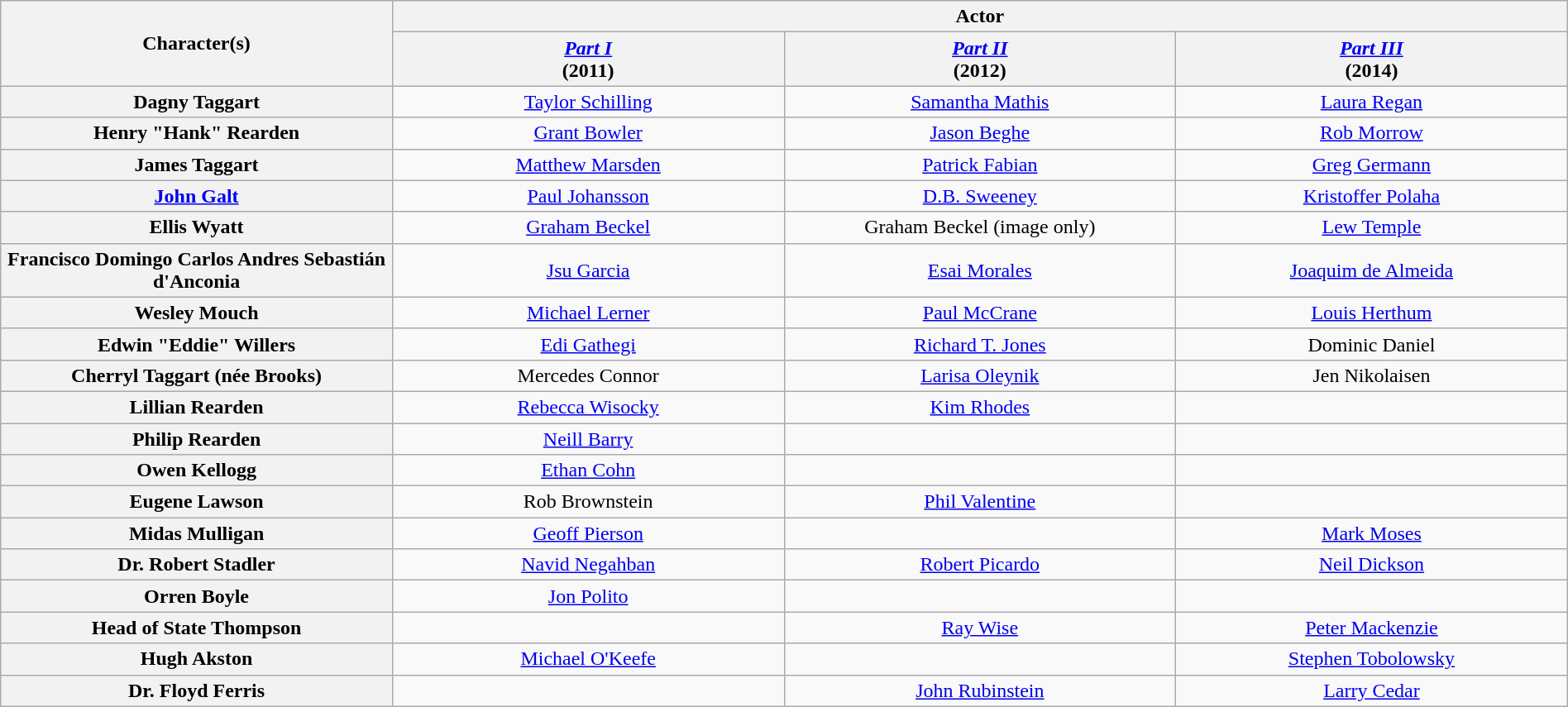<table class="wikitable" style="text-align:center" width="100%">
<tr>
<th rowspan="2" width="20%">Character(s)</th>
<th colspan="7" align="center">Actor</th>
</tr>
<tr>
<th align="center" width="20%"><em><a href='#'>Part I</a></em><br>(2011)</th>
<th align="center" width="20%"><em><a href='#'>Part II</a></em><br>(2012)</th>
<th align="center" width="20%"><em><a href='#'>Part III</a></em><br>(2014)</th>
</tr>
<tr>
<th>Dagny Taggart</th>
<td><a href='#'>Taylor Schilling</a></td>
<td><a href='#'>Samantha Mathis</a></td>
<td><a href='#'>Laura Regan</a></td>
</tr>
<tr>
<th>Henry "Hank" Rearden</th>
<td><a href='#'>Grant Bowler</a></td>
<td><a href='#'>Jason Beghe</a></td>
<td><a href='#'>Rob Morrow</a></td>
</tr>
<tr>
<th>James Taggart</th>
<td><a href='#'>Matthew Marsden</a></td>
<td><a href='#'>Patrick Fabian</a></td>
<td><a href='#'>Greg Germann</a></td>
</tr>
<tr>
<th><a href='#'>John Galt</a></th>
<td><a href='#'>Paul Johansson</a></td>
<td><a href='#'>D.B. Sweeney</a></td>
<td><a href='#'>Kristoffer Polaha</a></td>
</tr>
<tr>
<th>Ellis Wyatt</th>
<td><a href='#'>Graham Beckel</a></td>
<td>Graham Beckel (image only)</td>
<td><a href='#'>Lew Temple</a></td>
</tr>
<tr>
<th>Francisco Domingo Carlos Andres Sebastián d'Anconia</th>
<td><a href='#'>Jsu Garcia</a></td>
<td><a href='#'>Esai Morales</a></td>
<td><a href='#'>Joaquim de Almeida</a></td>
</tr>
<tr>
<th>Wesley Mouch</th>
<td><a href='#'>Michael Lerner</a></td>
<td><a href='#'>Paul McCrane</a></td>
<td><a href='#'>Louis Herthum</a></td>
</tr>
<tr>
<th>Edwin "Eddie" Willers</th>
<td><a href='#'>Edi Gathegi</a></td>
<td><a href='#'>Richard T. Jones</a></td>
<td>Dominic Daniel</td>
</tr>
<tr>
<th>Cherryl Taggart (née Brooks)</th>
<td>Mercedes Connor</td>
<td><a href='#'>Larisa Oleynik</a></td>
<td>Jen Nikolaisen</td>
</tr>
<tr>
<th>Lillian Rearden</th>
<td><a href='#'>Rebecca Wisocky</a></td>
<td><a href='#'>Kim Rhodes</a></td>
<td></td>
</tr>
<tr>
<th>Philip Rearden</th>
<td><a href='#'>Neill Barry</a></td>
<td></td>
<td></td>
</tr>
<tr>
<th>Owen Kellogg</th>
<td><a href='#'>Ethan Cohn</a></td>
<td></td>
<td></td>
</tr>
<tr>
<th>Eugene Lawson</th>
<td>Rob Brownstein</td>
<td><a href='#'>Phil Valentine</a></td>
<td></td>
</tr>
<tr>
<th>Midas Mulligan</th>
<td><a href='#'>Geoff Pierson</a></td>
<td></td>
<td><a href='#'>Mark Moses</a></td>
</tr>
<tr>
<th>Dr. Robert Stadler</th>
<td><a href='#'>Navid Negahban</a></td>
<td><a href='#'>Robert Picardo</a></td>
<td><a href='#'>Neil Dickson</a></td>
</tr>
<tr>
<th>Orren Boyle</th>
<td><a href='#'>Jon Polito</a></td>
<td></td>
<td></td>
</tr>
<tr>
<th>Head of State Thompson</th>
<td></td>
<td><a href='#'>Ray Wise</a></td>
<td><a href='#'>Peter Mackenzie</a></td>
</tr>
<tr>
<th>Hugh Akston</th>
<td><a href='#'>Michael O'Keefe</a></td>
<td></td>
<td><a href='#'>Stephen Tobolowsky</a></td>
</tr>
<tr>
<th>Dr. Floyd Ferris</th>
<td></td>
<td><a href='#'>John Rubinstein</a></td>
<td><a href='#'>Larry Cedar</a></td>
</tr>
</table>
